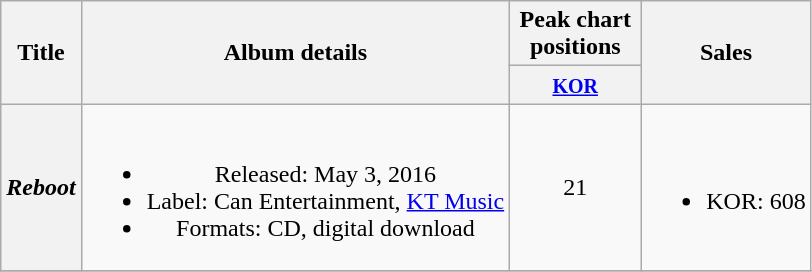<table class="wikitable plainrowheaders" style="text-align:center;">
<tr>
<th scope="col" rowspan="2">Title</th>
<th scope="col" rowspan="2">Album details</th>
<th scope="col" colspan="1" style="width:5em;">Peak chart positions</th>
<th scope="col" rowspan="2">Sales</th>
</tr>
<tr>
<th><small><a href='#'>KOR</a></small><br></th>
</tr>
<tr>
<th scope="row"><em>Reboot</em></th>
<td><br><ul><li>Released: May 3, 2016</li><li>Label: Can Entertainment, <a href='#'>KT Music</a></li><li>Formats: CD, digital download</li></ul></td>
<td>21</td>
<td><br><ul><li>KOR: 608</li></ul></td>
</tr>
<tr>
</tr>
</table>
